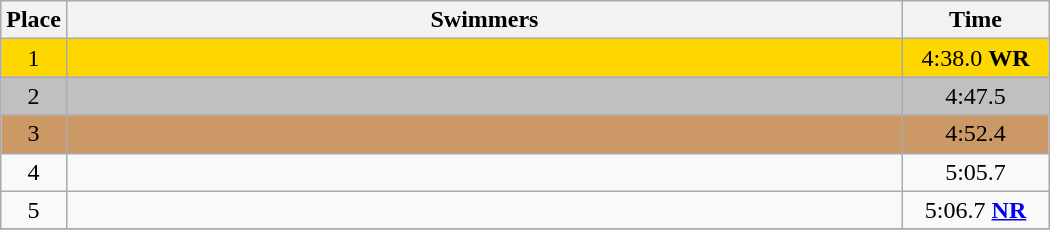<table class=wikitable style="text-align:center">
<tr>
<th>Place</th>
<th width=550>Swimmers</th>
<th width=90>Time</th>
</tr>
<tr bgcolor=gold>
<td>1</td>
<td align=left></td>
<td>4:38.0 <strong>WR</strong></td>
</tr>
<tr bgcolor=silver>
<td>2</td>
<td align=left></td>
<td>4:47.5</td>
</tr>
<tr bgcolor=cc9966>
<td>3</td>
<td align=left></td>
<td>4:52.4</td>
</tr>
<tr>
<td>4</td>
<td align=left></td>
<td>5:05.7</td>
</tr>
<tr>
<td>5</td>
<td align=left></td>
<td>5:06.7 <strong><a href='#'>NR</a></strong></td>
</tr>
<tr>
</tr>
</table>
